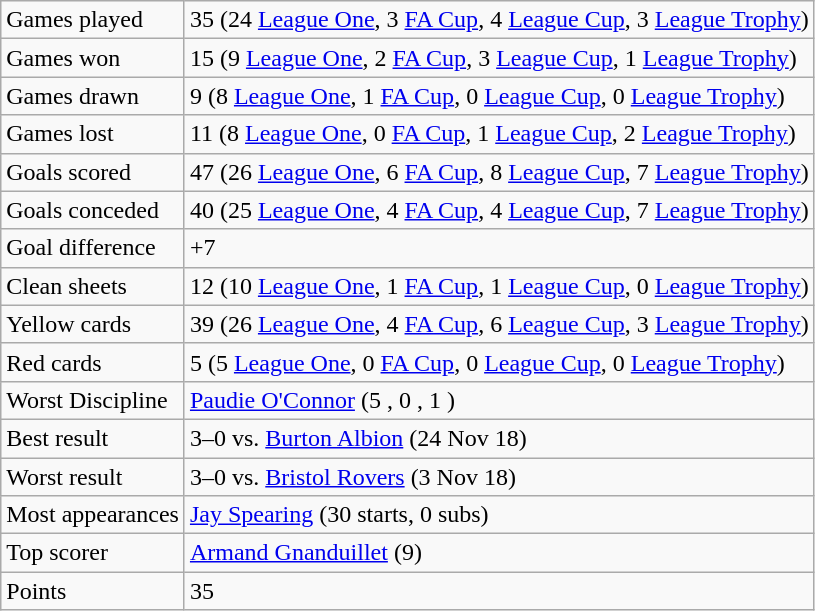<table class="wikitable">
<tr>
<td>Games played</td>
<td>35 (24 <a href='#'>League One</a>, 3 <a href='#'>FA Cup</a>, 4 <a href='#'>League Cup</a>, 3 <a href='#'>League Trophy</a>)</td>
</tr>
<tr>
<td>Games won</td>
<td>15 (9 <a href='#'>League One</a>, 2 <a href='#'>FA Cup</a>, 3 <a href='#'>League Cup</a>, 1 <a href='#'>League Trophy</a>)</td>
</tr>
<tr>
<td>Games drawn</td>
<td>9 (8 <a href='#'>League One</a>, 1 <a href='#'>FA Cup</a>, 0 <a href='#'>League Cup</a>, 0 <a href='#'>League Trophy</a>)</td>
</tr>
<tr>
<td>Games lost</td>
<td>11 (8 <a href='#'>League One</a>, 0 <a href='#'>FA Cup</a>, 1 <a href='#'>League Cup</a>, 2 <a href='#'>League Trophy</a>)</td>
</tr>
<tr>
<td>Goals scored</td>
<td>47 (26 <a href='#'>League One</a>, 6 <a href='#'>FA Cup</a>, 8 <a href='#'>League Cup</a>, 7 <a href='#'>League Trophy</a>)</td>
</tr>
<tr>
<td>Goals conceded</td>
<td>40 (25 <a href='#'>League One</a>, 4 <a href='#'>FA Cup</a>, 4 <a href='#'>League Cup</a>, 7 <a href='#'>League Trophy</a>)</td>
</tr>
<tr>
<td>Goal difference</td>
<td>+7</td>
</tr>
<tr>
<td>Clean sheets</td>
<td>12 (10 <a href='#'>League One</a>, 1 <a href='#'>FA Cup</a>, 1 <a href='#'>League Cup</a>, 0 <a href='#'>League Trophy</a>)</td>
</tr>
<tr>
<td>Yellow cards</td>
<td>39 (26 <a href='#'>League One</a>, 4 <a href='#'>FA Cup</a>, 6 <a href='#'>League Cup</a>, 3 <a href='#'>League Trophy</a>)</td>
</tr>
<tr>
<td>Red cards</td>
<td>5 (5 <a href='#'>League One</a>, 0 <a href='#'>FA Cup</a>, 0 <a href='#'>League Cup</a>, 0 <a href='#'>League Trophy</a>)</td>
</tr>
<tr>
<td>Worst Discipline</td>
<td><a href='#'>Paudie O'Connor</a> (5 , 0 , 1 )</td>
</tr>
<tr>
<td>Best result</td>
<td>3–0 vs. <a href='#'>Burton Albion</a> (24 Nov 18)</td>
</tr>
<tr>
<td>Worst result</td>
<td>3–0 vs. <a href='#'>Bristol Rovers</a> (3 Nov 18)</td>
</tr>
<tr>
<td>Most appearances</td>
<td><a href='#'>Jay Spearing</a> (30 starts, 0 subs)</td>
</tr>
<tr>
<td>Top scorer</td>
<td><a href='#'>Armand Gnanduillet</a> (9)</td>
</tr>
<tr>
<td>Points</td>
<td>35</td>
</tr>
</table>
